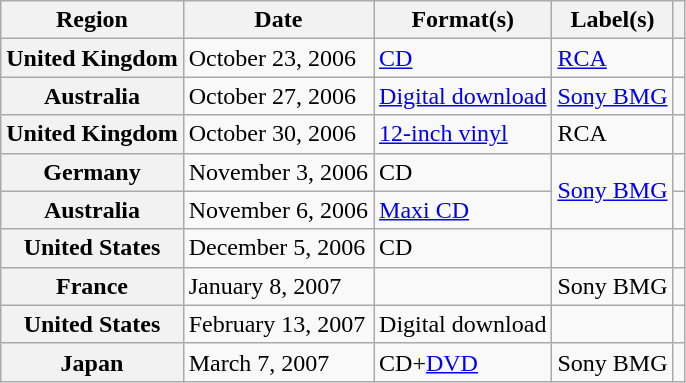<table class="wikitable plainrowheaders">
<tr>
<th scope="col">Region</th>
<th scope="col">Date</th>
<th scope="col">Format(s)</th>
<th scope="col">Label(s)</th>
<th scope="col"></th>
</tr>
<tr>
<th scope="row">United Kingdom</th>
<td>October 23, 2006</td>
<td><a href='#'>CD</a></td>
<td><a href='#'>RCA</a></td>
<td align="center"></td>
</tr>
<tr>
<th scope="row">Australia</th>
<td>October 27, 2006</td>
<td><a href='#'>Digital download</a> </td>
<td><a href='#'>Sony BMG</a></td>
<td align="center"></td>
</tr>
<tr>
<th scope="row">United Kingdom</th>
<td>October 30, 2006</td>
<td><a href='#'>12-inch vinyl</a></td>
<td>RCA</td>
<td align="center"></td>
</tr>
<tr>
<th scope="row">Germany</th>
<td>November 3, 2006</td>
<td>CD</td>
<td rowspan="2"><a href='#'>Sony BMG</a></td>
<td></td>
</tr>
<tr>
<th scope="row">Australia</th>
<td>November 6, 2006</td>
<td><a href='#'>Maxi CD</a></td>
<td></td>
</tr>
<tr>
<th scope="row">United States</th>
<td>December 5, 2006</td>
<td>CD</td>
<td></td>
<td align="center"></td>
</tr>
<tr>
<th scope="row">France</th>
<td>January 8, 2007</td>
<td></td>
<td>Sony BMG</td>
<td></td>
</tr>
<tr>
<th scope="row">United States</th>
<td>February 13, 2007</td>
<td>Digital download </td>
<td></td>
<td align="center"></td>
</tr>
<tr>
<th scope="row">Japan</th>
<td>March 7, 2007</td>
<td>CD+<a href='#'>DVD</a></td>
<td>Sony BMG</td>
<td></td>
</tr>
</table>
